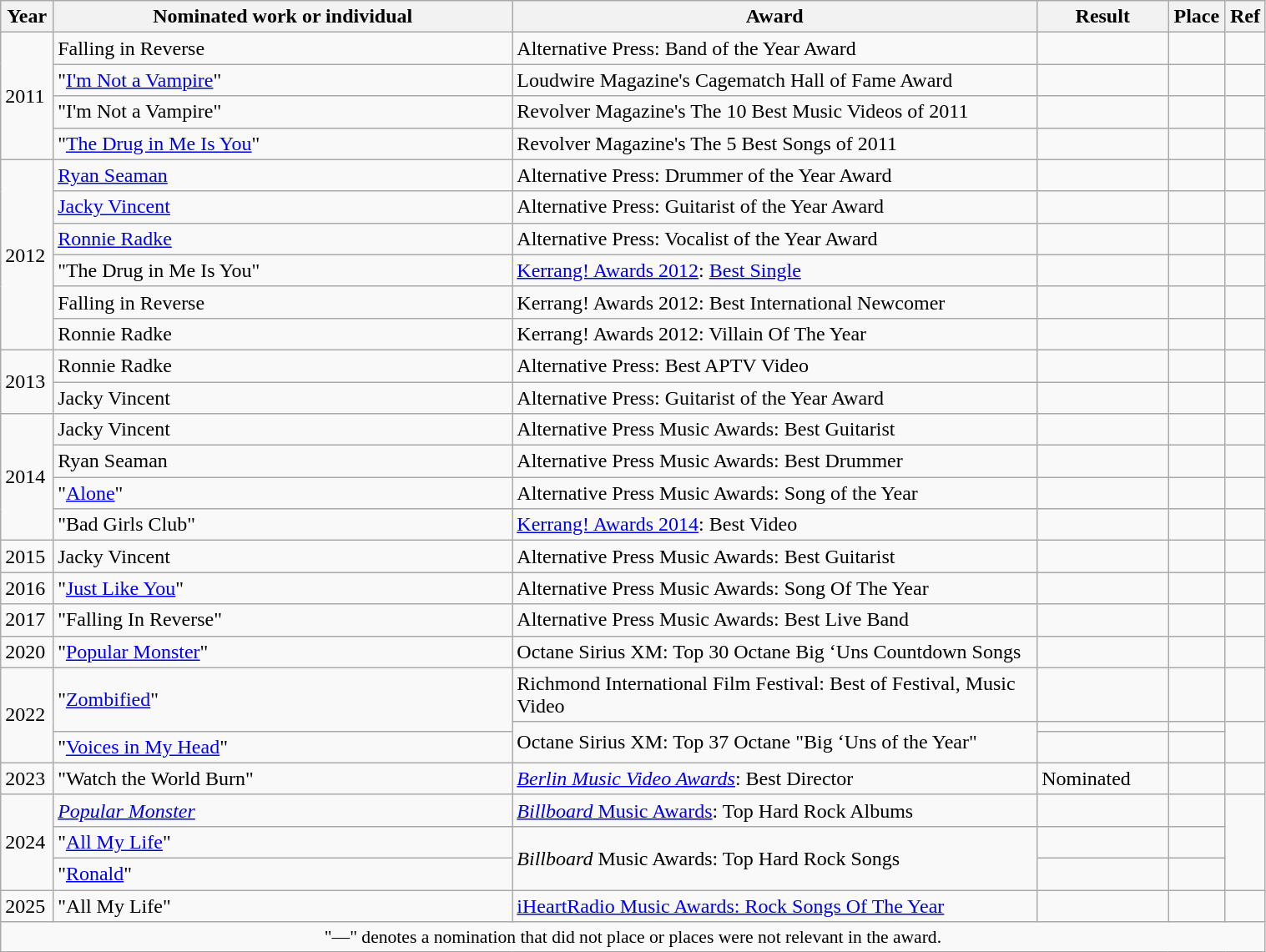<table class="wikitable" style="width:80%;">
<tr>
<th style="width:4%;">Year</th>
<th style="width:35%;">Nominated work or individual</th>
<th style="width:40%;">Award</th>
<th style="width:10%;">Result</th>
<th style="width:4%;">Place</th>
<th style="width:2%;">Ref</th>
</tr>
<tr>
<td rowspan=4>2011</td>
<td>Falling in Reverse</td>
<td>Alternative Press: Band of the Year Award</td>
<td></td>
<td></td>
<td></td>
</tr>
<tr>
<td>"<a href='#'>I'm Not a Vampire</a>"</td>
<td>Loudwire Magazine's Cagematch Hall of Fame Award</td>
<td></td>
<td></td>
<td></td>
</tr>
<tr>
<td>"I'm Not a Vampire"</td>
<td>Revolver Magazine's The 10 Best Music Videos of 2011</td>
<td></td>
<td></td>
<td></td>
</tr>
<tr>
<td>"<a href='#'>The Drug in Me Is You</a>"</td>
<td>Revolver Magazine's The 5 Best Songs of 2011</td>
<td></td>
<td></td>
<td></td>
</tr>
<tr>
<td rowspan=6>2012</td>
<td><a href='#'>Ryan Seaman</a></td>
<td>Alternative Press: Drummer of the Year Award</td>
<td></td>
<td></td>
<td></td>
</tr>
<tr>
<td><a href='#'>Jacky Vincent</a></td>
<td>Alternative Press: Guitarist of the Year Award</td>
<td></td>
<td></td>
<td></td>
</tr>
<tr>
<td><a href='#'>Ronnie Radke</a></td>
<td>Alternative Press: Vocalist of the Year Award</td>
<td></td>
<td></td>
<td></td>
</tr>
<tr>
<td>"The Drug in Me Is You"</td>
<td><a href='#'>Kerrang! Awards 2012</a>: <a href='#'>Best Single</a></td>
<td></td>
<td></td>
<td></td>
</tr>
<tr>
<td>Falling in Reverse</td>
<td>Kerrang! Awards 2012: Best International Newcomer</td>
<td></td>
<td></td>
<td></td>
</tr>
<tr>
<td>Ronnie Radke</td>
<td>Kerrang! Awards 2012: Villain Of The Year</td>
<td></td>
<td></td>
<td></td>
</tr>
<tr>
<td rowspan=2>2013</td>
<td>Ronnie Radke</td>
<td>Alternative Press: Best APTV Video</td>
<td></td>
<td></td>
<td></td>
</tr>
<tr>
<td>Jacky Vincent</td>
<td>Alternative Press: Guitarist of the Year Award</td>
<td></td>
<td></td>
<td></td>
</tr>
<tr>
<td rowspan=4>2014</td>
<td>Jacky Vincent</td>
<td>Alternative Press Music Awards: Best Guitarist</td>
<td></td>
<td></td>
<td></td>
</tr>
<tr>
<td>Ryan Seaman</td>
<td>Alternative Press Music Awards: Best Drummer</td>
<td></td>
<td></td>
<td></td>
</tr>
<tr>
<td>"<a href='#'>Alone</a>"</td>
<td>Alternative Press Music Awards: Song of the Year</td>
<td></td>
<td></td>
<td></td>
</tr>
<tr>
<td>"Bad Girls Club"</td>
<td><a href='#'>Kerrang! Awards 2014</a>: Best Video</td>
<td></td>
<td></td>
<td></td>
</tr>
<tr>
<td>2015</td>
<td>Jacky Vincent</td>
<td>Alternative Press Music Awards: Best Guitarist</td>
<td></td>
<td></td>
<td></td>
</tr>
<tr>
<td>2016</td>
<td>"<a href='#'>Just Like You</a>"</td>
<td>Alternative Press Music Awards: Song Of The Year</td>
<td></td>
<td></td>
<td></td>
</tr>
<tr>
<td>2017</td>
<td>"Falling In Reverse"</td>
<td>Alternative Press Music Awards: Best Live Band</td>
<td></td>
<td></td>
<td></td>
</tr>
<tr>
<td>2020</td>
<td>"<a href='#'>Popular Monster</a>"</td>
<td>Octane Sirius XM: Top 30 Octane Big ‘Uns Countdown Songs</td>
<td></td>
<td></td>
<td></td>
</tr>
<tr>
<td rowspan="3">2022</td>
<td rowspan="2">"<a href='#'>Zombified</a>"</td>
<td>Richmond International Film Festival: Best of Festival, Music Video</td>
<td></td>
<td></td>
<td></td>
</tr>
<tr>
<td rowspan="2">Octane Sirius XM: Top 37 Octane "Big ‘Uns of the Year"</td>
<td></td>
<td></td>
<td rowspan="2"></td>
</tr>
<tr>
<td>"<a href='#'>Voices in My Head</a>"</td>
<td></td>
<td></td>
</tr>
<tr>
<td>2023</td>
<td>"Watch the World Burn"</td>
<td><a href='#'><em>Berlin Music Video Awards</em></a>: Best Director</td>
<td>Nominated</td>
<td></td>
<td></td>
</tr>
<tr>
<td rowspan="3">2024</td>
<td><em><a href='#'>Popular Monster</a></em></td>
<td><a href='#'><em>Billboard</em> Music Awards</a>: Top Hard Rock Albums</td>
<td></td>
<td></td>
<td rowspan="3"></td>
</tr>
<tr>
<td>"<a href='#'>All My Life</a>"</td>
<td rowspan="2"><em>Billboard</em> Music Awards: Top Hard Rock Songs</td>
<td></td>
<td></td>
</tr>
<tr>
<td>"<a href='#'>Ronald</a>"</td>
<td></td>
<td></td>
</tr>
<tr>
<td>2025</td>
<td>"All My Life"</td>
<td><a href='#'>iHeartRadio Music Awards: Rock Songs Of The Year</a></td>
<td></td>
<td></td>
<td></td>
</tr>
<tr>
<td colspan="6"  style="font-size:90%; text-align:center;">"—" denotes a nomination that did not place or places were not relevant in the award.</td>
</tr>
</table>
